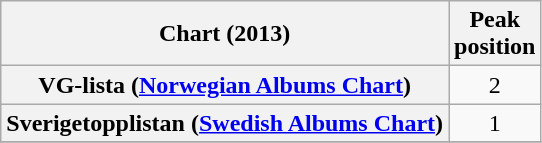<table class="wikitable sortable plainrowheaders">
<tr>
<th>Chart (2013)</th>
<th>Peak<br>position</th>
</tr>
<tr>
<th scope="row">VG-lista (<a href='#'>Norwegian Albums Chart</a>)</th>
<td style="text-align:center;">2</td>
</tr>
<tr>
<th scope="row">Sverigetopplistan (<a href='#'>Swedish Albums Chart</a>)</th>
<td style="text-align:center;">1</td>
</tr>
<tr>
</tr>
</table>
